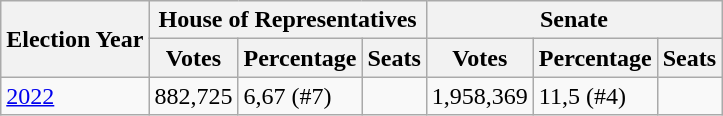<table class="wikitable">
<tr>
<th rowspan="2">Election Year</th>
<th colspan="3">House of Representatives</th>
<th colspan="3">Senate</th>
</tr>
<tr>
<th>Votes</th>
<th>Percentage</th>
<th>Seats</th>
<th>Votes</th>
<th>Percentage</th>
<th>Seats</th>
</tr>
<tr>
<td><a href='#'>2022</a></td>
<td>882,725</td>
<td>6,67 (#7)</td>
<td></td>
<td>1,958,369</td>
<td>11,5 (#4)</td>
<td></td>
</tr>
</table>
